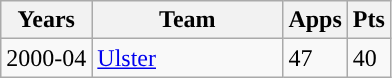<table class="wikitable" style="text-align:left;">
<tr>
<th>Years</th>
<th width=120px>Team</th>
<th>Apps</th>
<th>Pts</th>
</tr>
<tr>
<td>2000-04</td>
<td><a href='#'>Ulster</a></td>
<td>47</td>
<td>40</td>
</tr>
</table>
